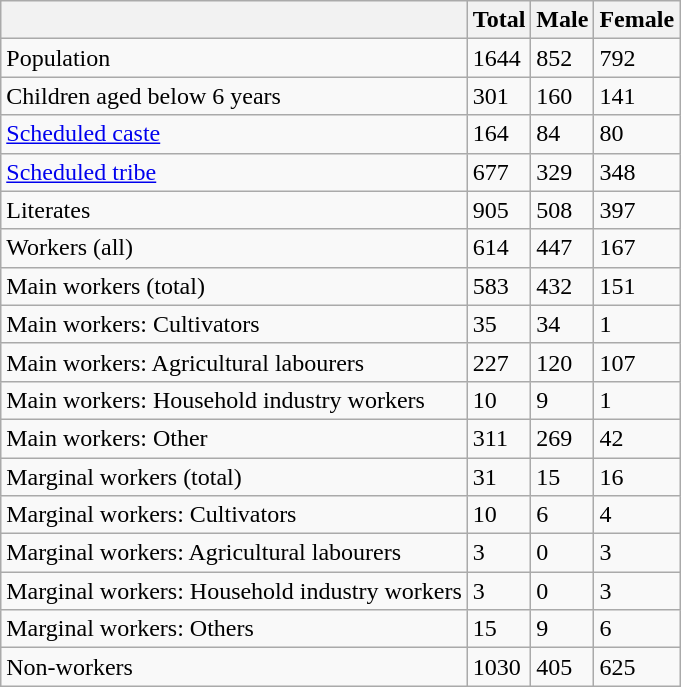<table class="wikitable sortable">
<tr>
<th></th>
<th>Total</th>
<th>Male</th>
<th>Female</th>
</tr>
<tr>
<td>Population</td>
<td>1644</td>
<td>852</td>
<td>792</td>
</tr>
<tr>
<td>Children aged below 6 years</td>
<td>301</td>
<td>160</td>
<td>141</td>
</tr>
<tr>
<td><a href='#'>Scheduled caste</a></td>
<td>164</td>
<td>84</td>
<td>80</td>
</tr>
<tr>
<td><a href='#'>Scheduled tribe</a></td>
<td>677</td>
<td>329</td>
<td>348</td>
</tr>
<tr>
<td>Literates</td>
<td>905</td>
<td>508</td>
<td>397</td>
</tr>
<tr>
<td>Workers (all)</td>
<td>614</td>
<td>447</td>
<td>167</td>
</tr>
<tr>
<td>Main workers (total)</td>
<td>583</td>
<td>432</td>
<td>151</td>
</tr>
<tr>
<td>Main workers: Cultivators</td>
<td>35</td>
<td>34</td>
<td>1</td>
</tr>
<tr>
<td>Main workers: Agricultural labourers</td>
<td>227</td>
<td>120</td>
<td>107</td>
</tr>
<tr>
<td>Main workers: Household industry workers</td>
<td>10</td>
<td>9</td>
<td>1</td>
</tr>
<tr>
<td>Main workers: Other</td>
<td>311</td>
<td>269</td>
<td>42</td>
</tr>
<tr>
<td>Marginal workers (total)</td>
<td>31</td>
<td>15</td>
<td>16</td>
</tr>
<tr>
<td>Marginal workers: Cultivators</td>
<td>10</td>
<td>6</td>
<td>4</td>
</tr>
<tr>
<td>Marginal workers: Agricultural labourers</td>
<td>3</td>
<td>0</td>
<td>3</td>
</tr>
<tr>
<td>Marginal workers: Household industry workers</td>
<td>3</td>
<td>0</td>
<td>3</td>
</tr>
<tr>
<td>Marginal workers: Others</td>
<td>15</td>
<td>9</td>
<td>6</td>
</tr>
<tr>
<td>Non-workers</td>
<td>1030</td>
<td>405</td>
<td>625</td>
</tr>
</table>
